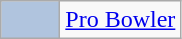<table class="wikitable">
<tr>
<td style="background-color:lightsteelblue;border:1px solid #aaaaaa;width:2em"></td>
<td><a href='#'>Pro Bowler</a></td>
</tr>
</table>
